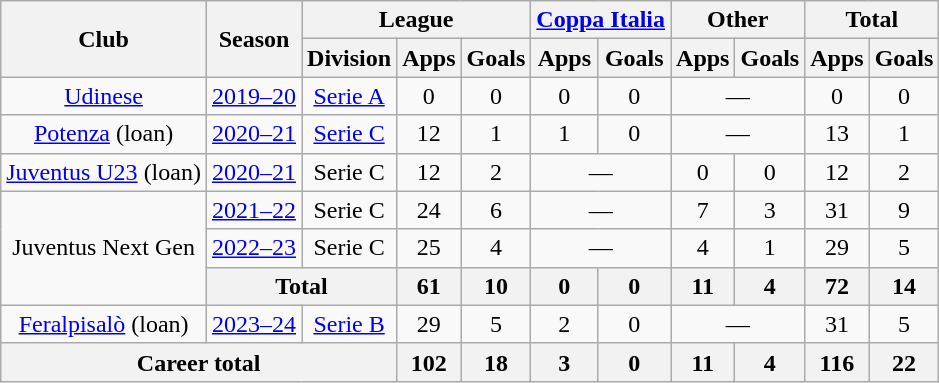<table class="wikitable" style="text-align:center">
<tr>
<th rowspan="2">Club</th>
<th rowspan="2">Season</th>
<th colspan="3">League</th>
<th colspan="2"><a href='#'>Coppa Italia</a></th>
<th colspan="2">Other</th>
<th colspan="2">Total</th>
</tr>
<tr>
<th>Division</th>
<th>Apps</th>
<th>Goals</th>
<th>Apps</th>
<th>Goals</th>
<th>Apps</th>
<th>Goals</th>
<th>Apps</th>
<th>Goals</th>
</tr>
<tr>
<td><a href='#'>Udinese</a></td>
<td><a href='#'>2019–20</a></td>
<td><a href='#'>Serie A</a></td>
<td>0</td>
<td>0</td>
<td>0</td>
<td>0</td>
<td colspan="2">—</td>
<td>0</td>
<td>0</td>
</tr>
<tr>
<td><a href='#'>Potenza</a> (loan)</td>
<td><a href='#'>2020–21</a></td>
<td><a href='#'>Serie C</a></td>
<td>12</td>
<td>1</td>
<td>1</td>
<td>0</td>
<td colspan="2">—</td>
<td>13</td>
<td>1</td>
</tr>
<tr>
<td><a href='#'>Juventus U23</a> (loan)</td>
<td><a href='#'>2020–21</a></td>
<td>Serie C</td>
<td>12</td>
<td>2</td>
<td colspan="2">—</td>
<td>0</td>
<td>0</td>
<td>12</td>
<td>2</td>
</tr>
<tr>
<td rowspan="3">Juventus Next Gen</td>
<td><a href='#'>2021–22</a></td>
<td>Serie C</td>
<td>24</td>
<td>6</td>
<td colspan="2">—</td>
<td>7</td>
<td>3</td>
<td>31</td>
<td>9</td>
</tr>
<tr>
<td><a href='#'>2022–23</a></td>
<td>Serie C</td>
<td>25</td>
<td>4</td>
<td colspan="2">—</td>
<td>4</td>
<td>1</td>
<td>29</td>
<td>5</td>
</tr>
<tr>
<th colspan="2">Total</th>
<th>61</th>
<th>10</th>
<th>0</th>
<th>0</th>
<th>11</th>
<th>4</th>
<th>72</th>
<th>14</th>
</tr>
<tr>
<td><a href='#'>Feralpisalò</a> (loan)</td>
<td><a href='#'>2023–24</a></td>
<td><a href='#'>Serie B</a></td>
<td>29</td>
<td>5</td>
<td>2</td>
<td>0</td>
<td colspan="2">—</td>
<td>31</td>
<td>5</td>
</tr>
<tr>
<th colspan="3">Career total</th>
<th>102</th>
<th>18</th>
<th>3</th>
<th>0</th>
<th>11</th>
<th>4</th>
<th>116</th>
<th>22</th>
</tr>
</table>
